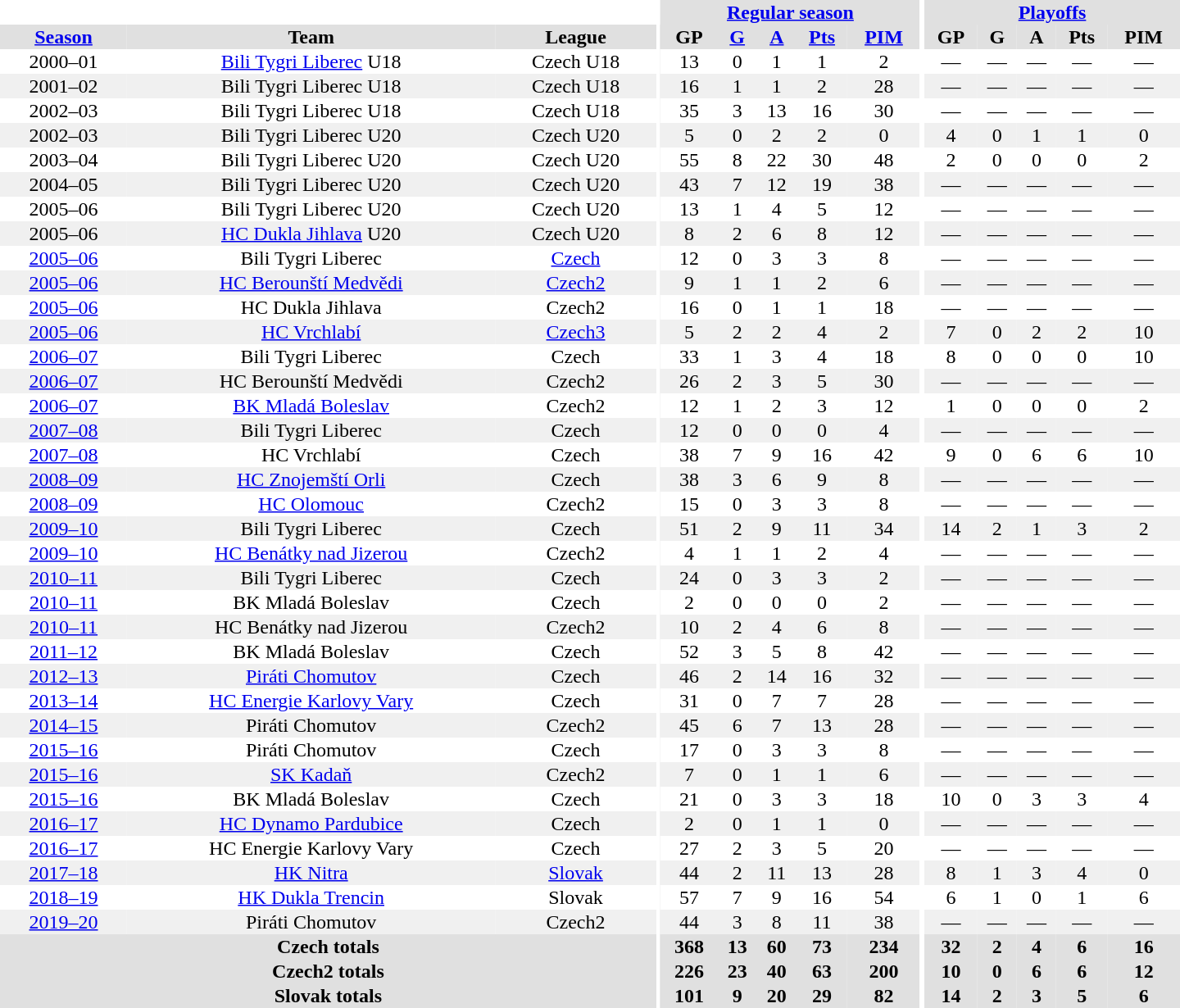<table border="0" cellpadding="1" cellspacing="0" style="text-align:center; width:60em">
<tr bgcolor="#e0e0e0">
<th colspan="3" bgcolor="#ffffff"></th>
<th rowspan="99" bgcolor="#ffffff"></th>
<th colspan="5"><a href='#'>Regular season</a></th>
<th rowspan="99" bgcolor="#ffffff"></th>
<th colspan="5"><a href='#'>Playoffs</a></th>
</tr>
<tr bgcolor="#e0e0e0">
<th><a href='#'>Season</a></th>
<th>Team</th>
<th>League</th>
<th>GP</th>
<th><a href='#'>G</a></th>
<th><a href='#'>A</a></th>
<th><a href='#'>Pts</a></th>
<th><a href='#'>PIM</a></th>
<th>GP</th>
<th>G</th>
<th>A</th>
<th>Pts</th>
<th>PIM</th>
</tr>
<tr>
<td>2000–01</td>
<td><a href='#'>Bili Tygri Liberec</a> U18</td>
<td>Czech U18</td>
<td>13</td>
<td>0</td>
<td>1</td>
<td>1</td>
<td>2</td>
<td>—</td>
<td>—</td>
<td>—</td>
<td>—</td>
<td>—</td>
</tr>
<tr bgcolor="#f0f0f0">
<td>2001–02</td>
<td>Bili Tygri Liberec U18</td>
<td>Czech U18</td>
<td>16</td>
<td>1</td>
<td>1</td>
<td>2</td>
<td>28</td>
<td>—</td>
<td>—</td>
<td>—</td>
<td>—</td>
<td>—</td>
</tr>
<tr>
<td>2002–03</td>
<td>Bili Tygri Liberec U18</td>
<td>Czech U18</td>
<td>35</td>
<td>3</td>
<td>13</td>
<td>16</td>
<td>30</td>
<td>—</td>
<td>—</td>
<td>—</td>
<td>—</td>
<td>—</td>
</tr>
<tr bgcolor="#f0f0f0">
<td>2002–03</td>
<td>Bili Tygri Liberec U20</td>
<td>Czech U20</td>
<td>5</td>
<td>0</td>
<td>2</td>
<td>2</td>
<td>0</td>
<td>4</td>
<td>0</td>
<td>1</td>
<td>1</td>
<td>0</td>
</tr>
<tr>
<td>2003–04</td>
<td>Bili Tygri Liberec U20</td>
<td>Czech U20</td>
<td>55</td>
<td>8</td>
<td>22</td>
<td>30</td>
<td>48</td>
<td>2</td>
<td>0</td>
<td>0</td>
<td>0</td>
<td>2</td>
</tr>
<tr bgcolor="#f0f0f0">
<td>2004–05</td>
<td>Bili Tygri Liberec U20</td>
<td>Czech U20</td>
<td>43</td>
<td>7</td>
<td>12</td>
<td>19</td>
<td>38</td>
<td>—</td>
<td>—</td>
<td>—</td>
<td>—</td>
<td>—</td>
</tr>
<tr>
<td>2005–06</td>
<td>Bili Tygri Liberec U20</td>
<td>Czech U20</td>
<td>13</td>
<td>1</td>
<td>4</td>
<td>5</td>
<td>12</td>
<td>—</td>
<td>—</td>
<td>—</td>
<td>—</td>
<td>—</td>
</tr>
<tr bgcolor="#f0f0f0">
<td>2005–06</td>
<td><a href='#'>HC Dukla Jihlava</a> U20</td>
<td>Czech U20</td>
<td>8</td>
<td>2</td>
<td>6</td>
<td>8</td>
<td>12</td>
<td>—</td>
<td>—</td>
<td>—</td>
<td>—</td>
<td>—</td>
</tr>
<tr>
<td><a href='#'>2005–06</a></td>
<td>Bili Tygri Liberec</td>
<td><a href='#'>Czech</a></td>
<td>12</td>
<td>0</td>
<td>3</td>
<td>3</td>
<td>8</td>
<td>—</td>
<td>—</td>
<td>—</td>
<td>—</td>
<td>—</td>
</tr>
<tr bgcolor="#f0f0f0">
<td><a href='#'>2005–06</a></td>
<td><a href='#'>HC Berounští Medvědi</a></td>
<td><a href='#'>Czech2</a></td>
<td>9</td>
<td>1</td>
<td>1</td>
<td>2</td>
<td>6</td>
<td>—</td>
<td>—</td>
<td>—</td>
<td>—</td>
<td>—</td>
</tr>
<tr>
<td><a href='#'>2005–06</a></td>
<td>HC Dukla Jihlava</td>
<td>Czech2</td>
<td>16</td>
<td>0</td>
<td>1</td>
<td>1</td>
<td>18</td>
<td>—</td>
<td>—</td>
<td>—</td>
<td>—</td>
<td>—</td>
</tr>
<tr bgcolor="#f0f0f0">
<td><a href='#'>2005–06</a></td>
<td><a href='#'>HC Vrchlabí</a></td>
<td><a href='#'>Czech3</a></td>
<td>5</td>
<td>2</td>
<td>2</td>
<td>4</td>
<td>2</td>
<td>7</td>
<td>0</td>
<td>2</td>
<td>2</td>
<td>10</td>
</tr>
<tr>
<td><a href='#'>2006–07</a></td>
<td>Bili Tygri Liberec</td>
<td>Czech</td>
<td>33</td>
<td>1</td>
<td>3</td>
<td>4</td>
<td>18</td>
<td>8</td>
<td>0</td>
<td>0</td>
<td>0</td>
<td>10</td>
</tr>
<tr bgcolor="#f0f0f0">
<td><a href='#'>2006–07</a></td>
<td>HC Berounští Medvědi</td>
<td>Czech2</td>
<td>26</td>
<td>2</td>
<td>3</td>
<td>5</td>
<td>30</td>
<td>—</td>
<td>—</td>
<td>—</td>
<td>—</td>
<td>—</td>
</tr>
<tr>
<td><a href='#'>2006–07</a></td>
<td><a href='#'>BK Mladá Boleslav</a></td>
<td>Czech2</td>
<td>12</td>
<td>1</td>
<td>2</td>
<td>3</td>
<td>12</td>
<td>1</td>
<td>0</td>
<td>0</td>
<td>0</td>
<td>2</td>
</tr>
<tr bgcolor="#f0f0f0">
<td><a href='#'>2007–08</a></td>
<td>Bili Tygri Liberec</td>
<td>Czech</td>
<td>12</td>
<td>0</td>
<td>0</td>
<td>0</td>
<td>4</td>
<td>—</td>
<td>—</td>
<td>—</td>
<td>—</td>
<td>—</td>
</tr>
<tr>
<td><a href='#'>2007–08</a></td>
<td>HC Vrchlabí</td>
<td>Czech</td>
<td>38</td>
<td>7</td>
<td>9</td>
<td>16</td>
<td>42</td>
<td>9</td>
<td>0</td>
<td>6</td>
<td>6</td>
<td>10</td>
</tr>
<tr bgcolor="#f0f0f0">
<td><a href='#'>2008–09</a></td>
<td><a href='#'>HC Znojemští Orli</a></td>
<td>Czech</td>
<td>38</td>
<td>3</td>
<td>6</td>
<td>9</td>
<td>8</td>
<td>—</td>
<td>—</td>
<td>—</td>
<td>—</td>
<td>—</td>
</tr>
<tr>
<td><a href='#'>2008–09</a></td>
<td><a href='#'>HC Olomouc</a></td>
<td>Czech2</td>
<td>15</td>
<td>0</td>
<td>3</td>
<td>3</td>
<td>8</td>
<td>—</td>
<td>—</td>
<td>—</td>
<td>—</td>
<td>—</td>
</tr>
<tr bgcolor="#f0f0f0">
<td><a href='#'>2009–10</a></td>
<td>Bili Tygri Liberec</td>
<td>Czech</td>
<td>51</td>
<td>2</td>
<td>9</td>
<td>11</td>
<td>34</td>
<td>14</td>
<td>2</td>
<td>1</td>
<td>3</td>
<td>2</td>
</tr>
<tr>
<td><a href='#'>2009–10</a></td>
<td><a href='#'>HC Benátky nad Jizerou</a></td>
<td>Czech2</td>
<td>4</td>
<td>1</td>
<td>1</td>
<td>2</td>
<td>4</td>
<td>—</td>
<td>—</td>
<td>—</td>
<td>—</td>
<td>—</td>
</tr>
<tr bgcolor="#f0f0f0">
<td><a href='#'>2010–11</a></td>
<td>Bili Tygri Liberec</td>
<td>Czech</td>
<td>24</td>
<td>0</td>
<td>3</td>
<td>3</td>
<td>2</td>
<td>—</td>
<td>—</td>
<td>—</td>
<td>—</td>
<td>—</td>
</tr>
<tr>
<td><a href='#'>2010–11</a></td>
<td>BK Mladá Boleslav</td>
<td>Czech</td>
<td>2</td>
<td>0</td>
<td>0</td>
<td>0</td>
<td>2</td>
<td>—</td>
<td>—</td>
<td>—</td>
<td>—</td>
<td>—</td>
</tr>
<tr bgcolor="#f0f0f0">
<td><a href='#'>2010–11</a></td>
<td>HC Benátky nad Jizerou</td>
<td>Czech2</td>
<td>10</td>
<td>2</td>
<td>4</td>
<td>6</td>
<td>8</td>
<td>—</td>
<td>—</td>
<td>—</td>
<td>—</td>
<td>—</td>
</tr>
<tr>
<td><a href='#'>2011–12</a></td>
<td>BK Mladá Boleslav</td>
<td>Czech</td>
<td>52</td>
<td>3</td>
<td>5</td>
<td>8</td>
<td>42</td>
<td>—</td>
<td>—</td>
<td>—</td>
<td>—</td>
<td>—</td>
</tr>
<tr bgcolor="#f0f0f0">
<td><a href='#'>2012–13</a></td>
<td><a href='#'>Piráti Chomutov</a></td>
<td>Czech</td>
<td>46</td>
<td>2</td>
<td>14</td>
<td>16</td>
<td>32</td>
<td>—</td>
<td>—</td>
<td>—</td>
<td>—</td>
<td>—</td>
</tr>
<tr>
<td><a href='#'>2013–14</a></td>
<td><a href='#'>HC Energie Karlovy Vary</a></td>
<td>Czech</td>
<td>31</td>
<td>0</td>
<td>7</td>
<td>7</td>
<td>28</td>
<td>—</td>
<td>—</td>
<td>—</td>
<td>—</td>
<td>—</td>
</tr>
<tr bgcolor="#f0f0f0">
<td><a href='#'>2014–15</a></td>
<td>Piráti Chomutov</td>
<td>Czech2</td>
<td>45</td>
<td>6</td>
<td>7</td>
<td>13</td>
<td>28</td>
<td>—</td>
<td>—</td>
<td>—</td>
<td>—</td>
<td>—</td>
</tr>
<tr>
<td><a href='#'>2015–16</a></td>
<td>Piráti Chomutov</td>
<td>Czech</td>
<td>17</td>
<td>0</td>
<td>3</td>
<td>3</td>
<td>8</td>
<td>—</td>
<td>—</td>
<td>—</td>
<td>—</td>
<td>—</td>
</tr>
<tr bgcolor="#f0f0f0">
<td><a href='#'>2015–16</a></td>
<td><a href='#'>SK Kadaň</a></td>
<td>Czech2</td>
<td>7</td>
<td>0</td>
<td>1</td>
<td>1</td>
<td>6</td>
<td>—</td>
<td>—</td>
<td>—</td>
<td>—</td>
<td>—</td>
</tr>
<tr>
<td><a href='#'>2015–16</a></td>
<td>BK Mladá Boleslav</td>
<td>Czech</td>
<td>21</td>
<td>0</td>
<td>3</td>
<td>3</td>
<td>18</td>
<td>10</td>
<td>0</td>
<td>3</td>
<td>3</td>
<td>4</td>
</tr>
<tr bgcolor="#f0f0f0">
<td><a href='#'>2016–17</a></td>
<td><a href='#'>HC Dynamo Pardubice</a></td>
<td>Czech</td>
<td>2</td>
<td>0</td>
<td>1</td>
<td>1</td>
<td>0</td>
<td>—</td>
<td>—</td>
<td>—</td>
<td>—</td>
<td>—</td>
</tr>
<tr>
<td><a href='#'>2016–17</a></td>
<td>HC Energie Karlovy Vary</td>
<td>Czech</td>
<td>27</td>
<td>2</td>
<td>3</td>
<td>5</td>
<td>20</td>
<td>—</td>
<td>—</td>
<td>—</td>
<td>—</td>
<td>—</td>
</tr>
<tr bgcolor="#f0f0f0">
<td><a href='#'>2017–18</a></td>
<td><a href='#'>HK Nitra</a></td>
<td><a href='#'>Slovak</a></td>
<td>44</td>
<td>2</td>
<td>11</td>
<td>13</td>
<td>28</td>
<td>8</td>
<td>1</td>
<td>3</td>
<td>4</td>
<td>0</td>
</tr>
<tr>
<td><a href='#'>2018–19</a></td>
<td><a href='#'>HK Dukla Trencin</a></td>
<td>Slovak</td>
<td>57</td>
<td>7</td>
<td>9</td>
<td>16</td>
<td>54</td>
<td>6</td>
<td>1</td>
<td>0</td>
<td>1</td>
<td>6</td>
</tr>
<tr bgcolor="#f0f0f0">
<td><a href='#'>2019–20</a></td>
<td>Piráti Chomutov</td>
<td>Czech2</td>
<td>44</td>
<td>3</td>
<td>8</td>
<td>11</td>
<td>38</td>
<td>—</td>
<td>—</td>
<td>—</td>
<td>—</td>
<td>—</td>
</tr>
<tr>
</tr>
<tr ALIGN="center" bgcolor="#e0e0e0">
<th colspan="3">Czech totals</th>
<th ALIGN="center">368</th>
<th ALIGN="center">13</th>
<th ALIGN="center">60</th>
<th ALIGN="center">73</th>
<th ALIGN="center">234</th>
<th ALIGN="center">32</th>
<th ALIGN="center">2</th>
<th ALIGN="center">4</th>
<th ALIGN="center">6</th>
<th ALIGN="center">16</th>
</tr>
<tr>
</tr>
<tr ALIGN="center" bgcolor="#e0e0e0">
<th colspan="3">Czech2 totals</th>
<th ALIGN="center">226</th>
<th ALIGN="center">23</th>
<th ALIGN="center">40</th>
<th ALIGN="center">63</th>
<th ALIGN="center">200</th>
<th ALIGN="center">10</th>
<th ALIGN="center">0</th>
<th ALIGN="center">6</th>
<th ALIGN="center">6</th>
<th ALIGN="center">12</th>
</tr>
<tr>
</tr>
<tr ALIGN="center" bgcolor="#e0e0e0">
<th colspan="3">Slovak totals</th>
<th ALIGN="center">101</th>
<th ALIGN="center">9</th>
<th ALIGN="center">20</th>
<th ALIGN="center">29</th>
<th ALIGN="center">82</th>
<th ALIGN="center">14</th>
<th ALIGN="center">2</th>
<th ALIGN="center">3</th>
<th ALIGN="center">5</th>
<th ALIGN="center">6</th>
</tr>
</table>
